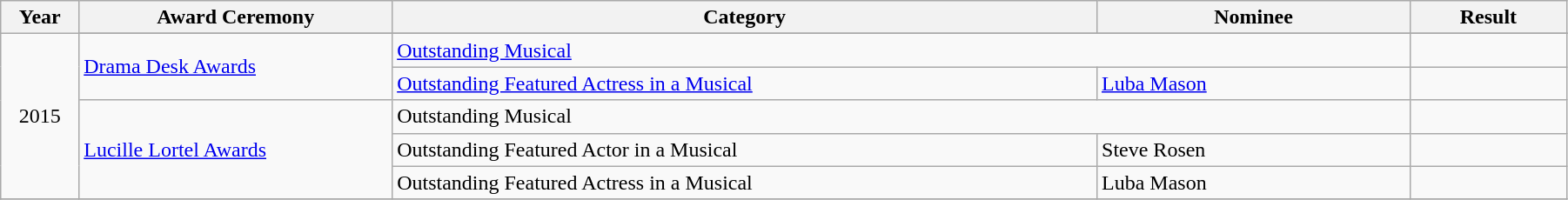<table class="wikitable" width="95%">
<tr>
<th width="5%">Year</th>
<th width="20%">Award Ceremony</th>
<th width="45%">Category</th>
<th width="20%">Nominee</th>
<th width="10%">Result</th>
</tr>
<tr>
<td rowspan="6" align="center">2015</td>
</tr>
<tr>
<td rowspan="2"><a href='#'>Drama Desk Awards</a></td>
<td colspan="2"><a href='#'>Outstanding Musical</a></td>
<td></td>
</tr>
<tr>
<td><a href='#'>Outstanding Featured Actress in a Musical</a></td>
<td><a href='#'>Luba Mason</a></td>
<td></td>
</tr>
<tr>
<td rowspan="3"><a href='#'>Lucille Lortel Awards</a></td>
<td colspan="2">Outstanding Musical</td>
<td></td>
</tr>
<tr>
<td>Outstanding Featured Actor in a Musical</td>
<td>Steve Rosen</td>
<td></td>
</tr>
<tr>
<td>Outstanding Featured Actress in a Musical</td>
<td>Luba Mason</td>
<td></td>
</tr>
<tr>
</tr>
</table>
